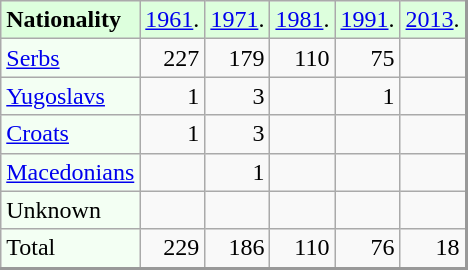<table class="wikitable" style="align:left; margin:0.5em 0 0; border-style:solid; border:1px solid #999; border-right-width:2px; border-bottom-width:2px; border-collapse:collapse; font-size:100%;">
<tr style="background:#dfd;">
<td style="background:#ddffdd;"><strong>Nationality</strong></td>
<td style="text-align:center;"><a href='#'>1961</a>.</td>
<td style="text-align:center;"><a href='#'>1971</a>.</td>
<td style="text-align:center;"><a href='#'>1981</a>.</td>
<td style="text-align:center;"><a href='#'>1991</a>.</td>
<td style="text-align:center;"><a href='#'>2013</a>.</td>
</tr>
<tr>
<td style="background:#f3fff3;"><a href='#'>Serbs</a></td>
<td align="right">227</td>
<td align="right">179</td>
<td align="right">110</td>
<td align="right">75</td>
<td></td>
</tr>
<tr>
<td style="background:#f3fff3;"><a href='#'>Yugoslavs</a></td>
<td align="right">1</td>
<td align="right">3</td>
<td></td>
<td align="right">1</td>
<td></td>
</tr>
<tr>
<td style="background:#f3fff3;"><a href='#'>Croats</a></td>
<td align="right">1</td>
<td align="right">3</td>
<td></td>
<td></td>
<td></td>
</tr>
<tr>
<td style="background:#f3fff3;"><a href='#'>Macedonians</a></td>
<td></td>
<td align="right">1</td>
<td></td>
<td></td>
<td></td>
</tr>
<tr>
<td style="background:#f3fff3;">Unknown</td>
<td></td>
<td></td>
<td></td>
<td></td>
<td></td>
</tr>
<tr>
<td style="background:#f3fff3;">Total</td>
<td style="text-align:right;">229</td>
<td style="text-align:right;">186</td>
<td style="text-align:right;">110</td>
<td style="text-align:right;">76</td>
<td style="text-align:right;">18</td>
</tr>
</table>
